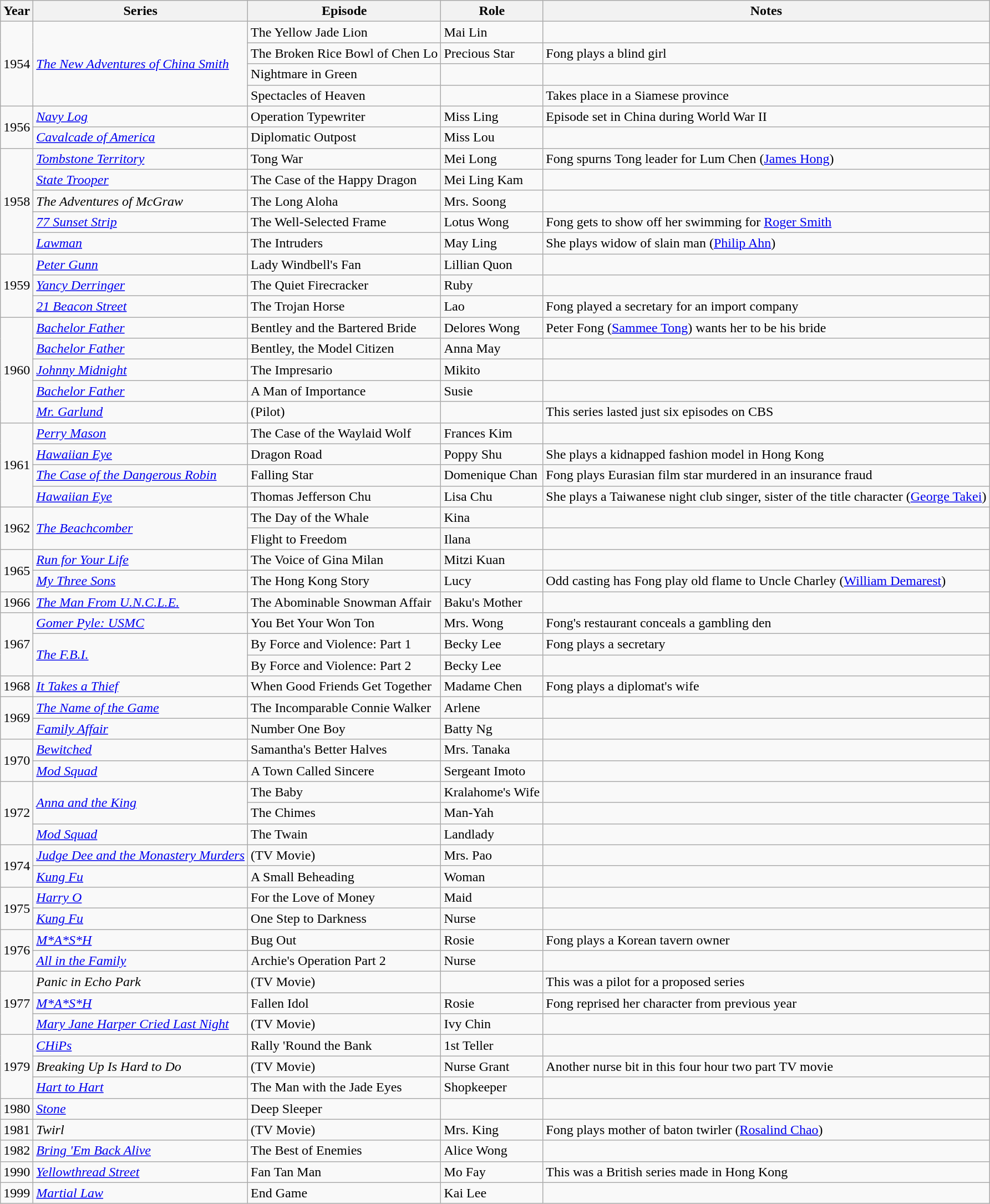<table class="wikitable sortable plainrowheaders">
<tr>
<th scope="col">Year</th>
<th scope="col">Series</th>
<th scope="col">Episode</th>
<th scope="col">Role</th>
<th scope="col">Notes</th>
</tr>
<tr>
<td rowspan=4>1954</td>
<td rowspan=4><em><a href='#'>The New Adventures of China Smith</a></em></td>
<td>The Yellow Jade Lion</td>
<td>Mai Lin</td>
<td></td>
</tr>
<tr>
<td>The Broken Rice Bowl of Chen Lo</td>
<td>Precious Star</td>
<td>Fong plays a blind girl</td>
</tr>
<tr>
<td>Nightmare in Green</td>
<td></td>
<td></td>
</tr>
<tr>
<td>Spectacles of Heaven</td>
<td></td>
<td>Takes place in a Siamese province</td>
</tr>
<tr>
<td rowspan=2>1956</td>
<td><em><a href='#'>Navy Log</a></em></td>
<td>Operation Typewriter</td>
<td>Miss Ling</td>
<td>Episode set in China during World War II</td>
</tr>
<tr>
<td><em><a href='#'>Cavalcade of America</a></em></td>
<td>Diplomatic Outpost</td>
<td>Miss Lou</td>
<td></td>
</tr>
<tr>
<td rowspan=5>1958</td>
<td><em><a href='#'>Tombstone Territory</a></em></td>
<td>Tong War</td>
<td>Mei Long</td>
<td>Fong spurns Tong leader for Lum Chen (<a href='#'>James Hong</a>)</td>
</tr>
<tr>
<td><em><a href='#'>State Trooper</a></em></td>
<td>The Case of the Happy Dragon</td>
<td>Mei Ling Kam</td>
<td></td>
</tr>
<tr>
<td><em>The Adventures of McGraw</em></td>
<td>The Long Aloha</td>
<td>Mrs. Soong</td>
<td></td>
</tr>
<tr>
<td><em><a href='#'>77 Sunset Strip</a></em></td>
<td>The Well-Selected Frame</td>
<td>Lotus Wong</td>
<td>Fong gets to show off her swimming for <a href='#'>Roger Smith</a></td>
</tr>
<tr>
<td><em><a href='#'>Lawman</a></em></td>
<td>The Intruders</td>
<td>May Ling</td>
<td>She plays widow of slain man (<a href='#'>Philip Ahn</a>)</td>
</tr>
<tr>
<td rowspan=3>1959</td>
<td><em><a href='#'>Peter Gunn</a></em></td>
<td>Lady Windbell's Fan</td>
<td>Lillian Quon</td>
<td></td>
</tr>
<tr>
<td><em><a href='#'>Yancy Derringer</a></em></td>
<td>The Quiet Firecracker</td>
<td>Ruby</td>
<td></td>
</tr>
<tr>
<td><em><a href='#'>21 Beacon Street</a></em></td>
<td>The Trojan Horse</td>
<td>Lao</td>
<td>Fong played a secretary for an import company</td>
</tr>
<tr>
<td rowspan=5>1960</td>
<td><em><a href='#'>Bachelor Father</a></em></td>
<td>Bentley and the Bartered Bride</td>
<td>Delores Wong</td>
<td>Peter Fong (<a href='#'>Sammee Tong</a>) wants her to be his bride</td>
</tr>
<tr>
<td><em><a href='#'>Bachelor Father</a></em></td>
<td>Bentley, the Model Citizen</td>
<td>Anna May</td>
<td></td>
</tr>
<tr>
<td><em><a href='#'>Johnny Midnight</a></em></td>
<td>The Impresario</td>
<td>Mikito</td>
<td></td>
</tr>
<tr>
<td><em><a href='#'>Bachelor Father</a></em></td>
<td>A Man of Importance</td>
<td>Susie</td>
<td></td>
</tr>
<tr>
<td><em><a href='#'>Mr. Garlund</a></em></td>
<td>(Pilot)</td>
<td></td>
<td>This series lasted just six episodes on CBS</td>
</tr>
<tr>
<td rowspan=4>1961</td>
<td><em><a href='#'>Perry Mason</a></em></td>
<td>The Case of the Waylaid Wolf</td>
<td>Frances Kim</td>
<td></td>
</tr>
<tr>
<td><em><a href='#'>Hawaiian Eye</a></em></td>
<td>Dragon Road</td>
<td>Poppy Shu</td>
<td>She plays a kidnapped fashion model in Hong Kong</td>
</tr>
<tr>
<td><em><a href='#'>The Case of the Dangerous Robin</a></em></td>
<td>Falling Star</td>
<td>Domenique Chan</td>
<td>Fong plays Eurasian film star murdered in an insurance fraud</td>
</tr>
<tr>
<td><em><a href='#'>Hawaiian Eye</a></em></td>
<td>Thomas Jefferson Chu</td>
<td>Lisa Chu</td>
<td>She plays a Taiwanese night club singer, sister of the title character (<a href='#'>George Takei</a>)</td>
</tr>
<tr>
<td rowspan=2>1962</td>
<td rowspan=2><em><a href='#'>The Beachcomber</a></em></td>
<td>The Day of the Whale</td>
<td>Kina</td>
<td></td>
</tr>
<tr>
<td>Flight to Freedom</td>
<td>Ilana</td>
<td></td>
</tr>
<tr>
<td rowspan=2>1965</td>
<td><em><a href='#'>Run for Your Life</a></em></td>
<td>The Voice of Gina Milan</td>
<td>Mitzi Kuan</td>
<td></td>
</tr>
<tr>
<td><em><a href='#'>My Three Sons</a></em></td>
<td>The Hong Kong Story</td>
<td>Lucy</td>
<td>Odd casting has Fong play old flame to Uncle Charley (<a href='#'>William Demarest</a>)</td>
</tr>
<tr>
<td>1966</td>
<td><em><a href='#'>The Man From U.N.C.L.E.</a></em></td>
<td>The Abominable Snowman Affair</td>
<td>Baku's Mother</td>
<td></td>
</tr>
<tr>
<td rowspan=3>1967</td>
<td><em><a href='#'>Gomer Pyle: USMC</a></em></td>
<td>You Bet Your Won Ton</td>
<td>Mrs. Wong</td>
<td>Fong's restaurant conceals a gambling den</td>
</tr>
<tr>
<td rowspan=2><em><a href='#'>The F.B.I.</a></em></td>
<td>By Force and Violence: Part 1</td>
<td>Becky Lee</td>
<td>Fong plays a secretary</td>
</tr>
<tr>
<td>By Force and Violence: Part 2</td>
<td>Becky Lee</td>
<td></td>
</tr>
<tr>
<td>1968</td>
<td><em><a href='#'>It Takes a Thief</a></em></td>
<td>When Good Friends Get Together</td>
<td>Madame Chen</td>
<td>Fong plays a diplomat's wife</td>
</tr>
<tr>
<td rowspan=2>1969</td>
<td><em><a href='#'>The Name of the Game</a></em></td>
<td>The Incomparable Connie Walker</td>
<td>Arlene</td>
<td></td>
</tr>
<tr>
<td><em><a href='#'>Family Affair</a></em></td>
<td>Number One Boy</td>
<td>Batty Ng</td>
<td></td>
</tr>
<tr>
<td rowspan=2>1970</td>
<td><em><a href='#'>Bewitched</a></em></td>
<td>Samantha's Better Halves</td>
<td>Mrs. Tanaka</td>
<td></td>
</tr>
<tr>
<td><em><a href='#'>Mod Squad</a></em></td>
<td>A Town Called Sincere</td>
<td>Sergeant Imoto</td>
<td></td>
</tr>
<tr>
<td rowspan=3>1972</td>
<td rowspan=2><em><a href='#'>Anna and the King</a></em></td>
<td>The Baby</td>
<td>Kralahome's Wife</td>
<td></td>
</tr>
<tr>
<td>The Chimes</td>
<td>Man-Yah</td>
<td></td>
</tr>
<tr>
<td><em><a href='#'>Mod Squad</a></em></td>
<td>The Twain</td>
<td>Landlady</td>
<td></td>
</tr>
<tr>
<td rowspan=2>1974</td>
<td><em><a href='#'>Judge Dee and the Monastery Murders</a></em></td>
<td>(TV Movie)</td>
<td>Mrs. Pao</td>
<td></td>
</tr>
<tr>
<td><em><a href='#'>Kung Fu</a></em></td>
<td>A Small Beheading</td>
<td>Woman</td>
<td></td>
</tr>
<tr>
<td rowspan=2>1975</td>
<td><em><a href='#'>Harry O</a></em></td>
<td>For the Love of Money</td>
<td>Maid</td>
<td></td>
</tr>
<tr>
<td><em><a href='#'>Kung Fu</a></em></td>
<td>One Step to Darkness</td>
<td>Nurse</td>
<td></td>
</tr>
<tr>
<td rowspan=2>1976</td>
<td><em><a href='#'>M*A*S*H</a></em></td>
<td>Bug Out</td>
<td>Rosie</td>
<td>Fong plays a Korean tavern owner</td>
</tr>
<tr>
<td><em><a href='#'>All in the Family</a></em></td>
<td>Archie's Operation Part 2</td>
<td>Nurse</td>
<td></td>
</tr>
<tr>
<td rowspan=3>1977</td>
<td><em>Panic in Echo Park</em></td>
<td>(TV Movie)</td>
<td></td>
<td>This was a pilot for a proposed series</td>
</tr>
<tr>
<td><em><a href='#'>M*A*S*H</a></em></td>
<td>Fallen Idol</td>
<td>Rosie</td>
<td>Fong reprised her character from previous year</td>
</tr>
<tr>
<td><em><a href='#'>Mary Jane Harper Cried Last Night</a></em></td>
<td>(TV Movie)</td>
<td>Ivy Chin</td>
<td></td>
</tr>
<tr>
<td rowspan=3>1979</td>
<td><em><a href='#'>CHiPs</a></em></td>
<td>Rally 'Round the Bank</td>
<td>1st Teller</td>
<td></td>
</tr>
<tr>
<td><em>Breaking Up Is Hard to Do</em></td>
<td>(TV Movie)</td>
<td>Nurse Grant</td>
<td>Another nurse bit in this four hour two part TV movie</td>
</tr>
<tr>
<td><em><a href='#'>Hart to Hart</a></em></td>
<td>The Man with the Jade Eyes</td>
<td>Shopkeeper</td>
<td></td>
</tr>
<tr>
<td>1980</td>
<td><em><a href='#'>Stone</a></em></td>
<td>Deep Sleeper</td>
<td></td>
<td></td>
</tr>
<tr>
<td>1981</td>
<td><em>Twirl</em></td>
<td>(TV Movie)</td>
<td>Mrs. King</td>
<td>Fong plays mother of baton twirler (<a href='#'>Rosalind Chao</a>)</td>
</tr>
<tr>
<td>1982</td>
<td><em><a href='#'>Bring 'Em Back Alive</a></em></td>
<td>The Best of Enemies</td>
<td>Alice Wong</td>
<td></td>
</tr>
<tr>
<td>1990</td>
<td><em><a href='#'>Yellowthread Street</a></em></td>
<td>Fan Tan Man</td>
<td>Mo Fay</td>
<td>This was a British series made in Hong Kong</td>
</tr>
<tr>
<td>1999</td>
<td><em><a href='#'>Martial Law</a></em></td>
<td>End Game</td>
<td>Kai Lee</td>
<td></td>
</tr>
</table>
